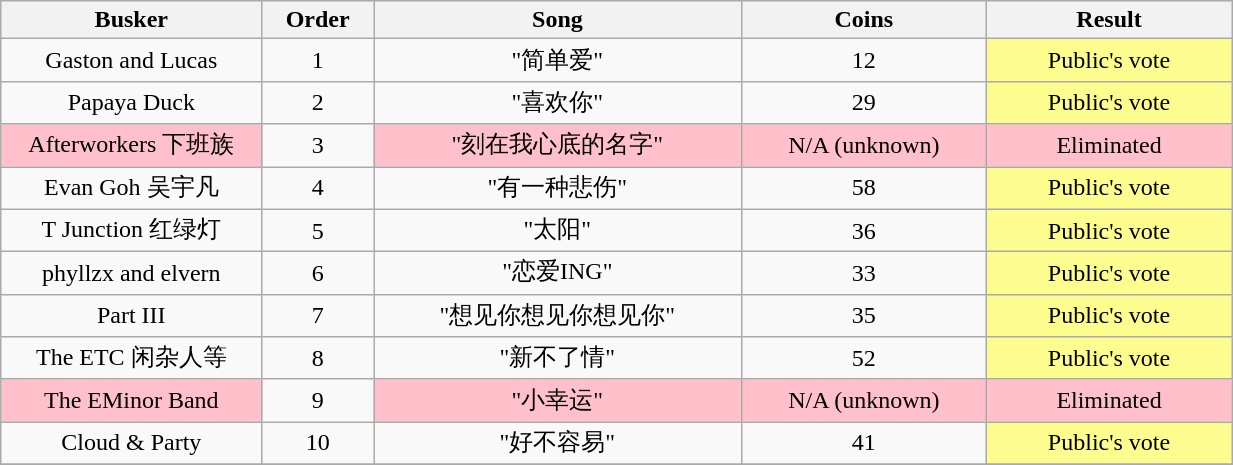<table class="wikitable" style="text-align:center; width:65%;">
<tr>
<th style="width:10%;">Busker</th>
<th style="width:3%;">Order</th>
<th style="width:15%;">Song</th>
<th style="width:10%;">Coins</th>
<th style="width:10%;">Result</th>
</tr>
<tr>
<td>Gaston and Lucas</td>
<td>1</td>
<td>"简单爱"</td>
<td>12</td>
<td style="background:#fdfc8f">Public's vote</td>
</tr>
<tr>
<td>Papaya Duck</td>
<td>2</td>
<td>"喜欢你"</td>
<td>29</td>
<td style="background:#fdfc8f">Public's vote</td>
</tr>
<tr>
<td style="background:pink">Afterworkers 下班族</td>
<td>3</td>
<td style="background:pink">"刻在我心底的名字"</td>
<td style="background:pink">N/A (unknown)</td>
<td style="background:pink">Eliminated</td>
</tr>
<tr>
<td>Evan Goh 吴宇凡</td>
<td>4</td>
<td>"有一种悲伤"</td>
<td>58</td>
<td style="background:#fdfc8f">Public's vote</td>
</tr>
<tr>
<td>T Junction 红绿灯</td>
<td>5</td>
<td>"太阳"</td>
<td>36</td>
<td style="background:#fdfc8f">Public's vote</td>
</tr>
<tr>
<td>phyllzx and elvern</td>
<td>6</td>
<td>"恋爱ING"</td>
<td>33</td>
<td style="background:#fdfc8f">Public's vote</td>
</tr>
<tr>
<td>Part III</td>
<td>7</td>
<td>"想见你想见你想见你"</td>
<td>35</td>
<td style="background:#fdfc8f">Public's vote</td>
</tr>
<tr>
<td>The ETC 闲杂人等</td>
<td>8</td>
<td>"新不了情"</td>
<td>52</td>
<td style="background:#fdfc8f">Public's vote</td>
</tr>
<tr>
<td style="background:pink">The EMinor Band</td>
<td>9</td>
<td style="background:pink">"小幸运"</td>
<td style="background:pink">N/A (unknown)</td>
<td style="background:pink">Eliminated</td>
</tr>
<tr>
<td>Cloud & Party</td>
<td>10</td>
<td>"好不容易"</td>
<td>41</td>
<td style="background:#fdfc8f">Public's vote</td>
</tr>
<tr>
</tr>
</table>
